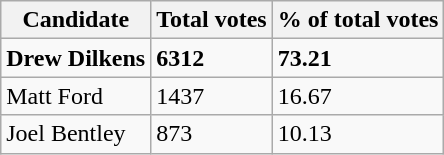<table class="wikitable">
<tr>
<th>Candidate</th>
<th>Total votes</th>
<th>% of total votes</th>
</tr>
<tr>
<td><strong>Drew Dilkens</strong></td>
<td><strong>6312</strong></td>
<td><strong>73.21</strong></td>
</tr>
<tr>
<td>Matt Ford</td>
<td>1437</td>
<td>16.67</td>
</tr>
<tr>
<td>Joel Bentley</td>
<td>873</td>
<td>10.13</td>
</tr>
</table>
